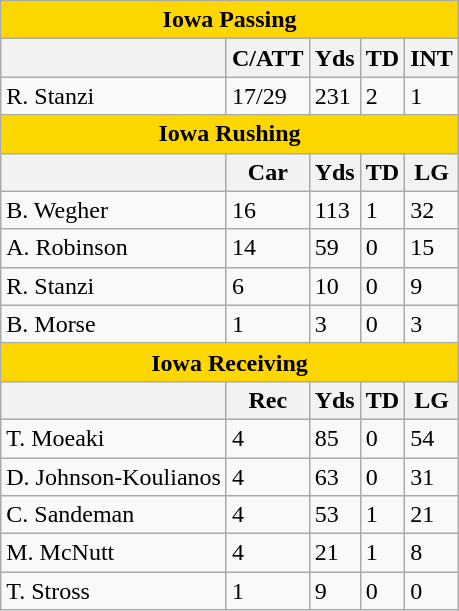<table class="wikitable">
<tr>
<th colspan="5" style="background:#FFD700;">Iowa Passing</th>
</tr>
<tr>
<th></th>
<th>C/ATT</th>
<th>Yds</th>
<th>TD</th>
<th>INT</th>
</tr>
<tr>
<td>R. Stanzi</td>
<td>17/29</td>
<td>231</td>
<td>2</td>
<td>1</td>
</tr>
<tr>
<th colspan="5" style="background:#FFD700;">Iowa Rushing</th>
</tr>
<tr>
<th></th>
<th>Car</th>
<th>Yds</th>
<th>TD</th>
<th>LG</th>
</tr>
<tr>
<td>B. Wegher</td>
<td>16</td>
<td>113</td>
<td>1</td>
<td>32</td>
</tr>
<tr>
<td>A. Robinson</td>
<td>14</td>
<td>59</td>
<td>0</td>
<td>15</td>
</tr>
<tr>
<td>R. Stanzi</td>
<td>6</td>
<td>10</td>
<td>0</td>
<td>9</td>
</tr>
<tr>
<td>B. Morse</td>
<td>1</td>
<td>3</td>
<td>0</td>
<td>3</td>
</tr>
<tr>
<th colspan="5" style="background:#FFD700;">Iowa Receiving</th>
</tr>
<tr>
<th></th>
<th>Rec</th>
<th>Yds</th>
<th>TD</th>
<th>LG</th>
</tr>
<tr>
<td>T. Moeaki</td>
<td>4</td>
<td>85</td>
<td>0</td>
<td>54</td>
</tr>
<tr>
<td>D. Johnson-Koulianos</td>
<td>4</td>
<td>63</td>
<td>0</td>
<td>31</td>
</tr>
<tr>
<td>C. Sandeman</td>
<td>4</td>
<td>53</td>
<td>1</td>
<td>21</td>
</tr>
<tr>
<td>M. McNutt</td>
<td>4</td>
<td>21</td>
<td>1</td>
<td>8</td>
</tr>
<tr>
<td>T. Stross</td>
<td>1</td>
<td>9</td>
<td>0</td>
<td>0</td>
</tr>
</table>
